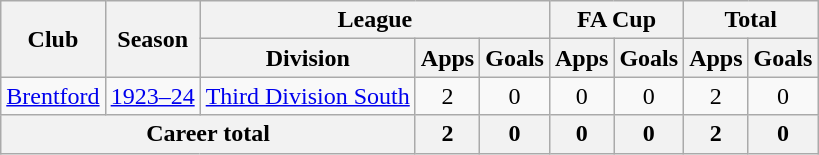<table class="wikitable" style="text-align: center;">
<tr>
<th rowspan="2">Club</th>
<th rowspan="2">Season</th>
<th colspan="3">League</th>
<th colspan="2">FA Cup</th>
<th colspan="2">Total</th>
</tr>
<tr>
<th>Division</th>
<th>Apps</th>
<th>Goals</th>
<th>Apps</th>
<th>Goals</th>
<th>Apps</th>
<th>Goals</th>
</tr>
<tr>
<td><a href='#'>Brentford</a></td>
<td><a href='#'>1923–24</a></td>
<td><a href='#'>Third Division South</a></td>
<td>2</td>
<td>0</td>
<td>0</td>
<td>0</td>
<td>2</td>
<td>0</td>
</tr>
<tr>
<th colspan="3">Career total</th>
<th>2</th>
<th>0</th>
<th>0</th>
<th>0</th>
<th>2</th>
<th>0</th>
</tr>
</table>
